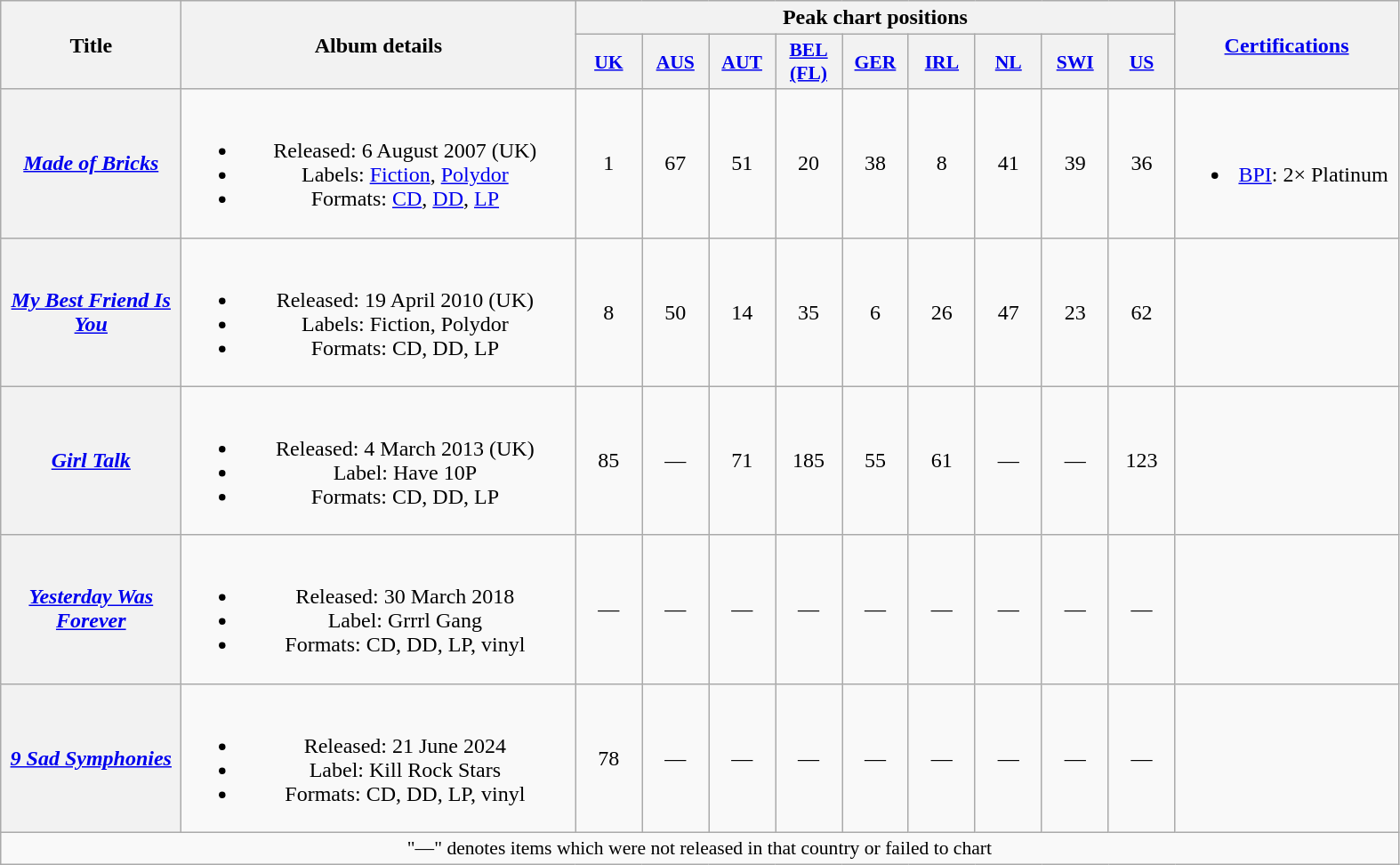<table class="wikitable plainrowheaders" style="text-align:center;">
<tr>
<th scope="col" rowspan="2" style="width:8em;">Title</th>
<th scope="col" rowspan="2" style="width:18em;">Album details</th>
<th scope="col" colspan="9">Peak chart positions</th>
<th scope="col" rowspan="2" style="width:10em;"><a href='#'>Certifications</a></th>
</tr>
<tr>
<th scope="col" style="width:3em;font-size:90%;"><a href='#'>UK</a><br></th>
<th scope="col" style="width:3em;font-size:90%;"><a href='#'>AUS</a><br></th>
<th scope="col" style="width:3em;font-size:90%;"><a href='#'>AUT</a><br></th>
<th scope="col" style="width:3em;font-size:90%;"><a href='#'>BEL<br>(FL)</a><br></th>
<th scope="col" style="width:3em;font-size:90%;"><a href='#'>GER</a><br></th>
<th scope="col" style="width:3em;font-size:90%;"><a href='#'>IRL</a><br></th>
<th scope="col" style="width:3em;font-size:90%;"><a href='#'>NL</a><br></th>
<th scope="col" style="width:3em;font-size:90%;"><a href='#'>SWI</a><br></th>
<th scope="col" style="width:3em;font-size:90%;"><a href='#'>US</a><br></th>
</tr>
<tr>
<th scope="row"><em><a href='#'>Made of Bricks</a></em></th>
<td><br><ul><li>Released: 6 August 2007 <span>(UK)</span></li><li>Labels: <a href='#'>Fiction</a>, <a href='#'>Polydor</a></li><li>Formats: <a href='#'>CD</a>, <a href='#'>DD</a>, <a href='#'>LP</a></li></ul></td>
<td>1</td>
<td>67</td>
<td>51</td>
<td>20</td>
<td>38</td>
<td>8</td>
<td>41</td>
<td>39</td>
<td>36</td>
<td><br><ul><li><a href='#'>BPI</a>: 2× Platinum</li></ul></td>
</tr>
<tr>
<th scope="row"><em><a href='#'>My Best Friend Is You</a></em></th>
<td><br><ul><li>Released: 19 April 2010 <span>(UK)</span></li><li>Labels: Fiction, Polydor</li><li>Formats: CD, DD, LP</li></ul></td>
<td>8</td>
<td>50</td>
<td>14</td>
<td>35</td>
<td>6</td>
<td>26</td>
<td>47</td>
<td>23</td>
<td>62</td>
<td></td>
</tr>
<tr>
<th scope="row"><em><a href='#'>Girl Talk</a></em></th>
<td><br><ul><li>Released: 4 March 2013 <span>(UK)</span></li><li>Label: Have 10P</li><li>Formats: CD, DD, LP</li></ul></td>
<td>85</td>
<td>—</td>
<td>71</td>
<td>185</td>
<td>55</td>
<td>61</td>
<td>—</td>
<td>—</td>
<td>123</td>
<td></td>
</tr>
<tr>
<th scope="row"><em><a href='#'>Yesterday Was Forever</a></em></th>
<td><br><ul><li>Released: 30 March 2018</li><li>Label: Grrrl Gang</li><li>Formats: CD, DD, LP, vinyl</li></ul></td>
<td>—</td>
<td>—</td>
<td>—</td>
<td>—</td>
<td>—</td>
<td>—</td>
<td>—</td>
<td>—</td>
<td>—</td>
<td></td>
</tr>
<tr>
<th scope="row"><em><a href='#'>9 Sad Symphonies</a></em></th>
<td><br><ul><li>Released: 21 June 2024</li><li>Label: Kill Rock Stars</li><li>Formats: CD, DD, LP, vinyl</li></ul></td>
<td>78</td>
<td>—</td>
<td>—</td>
<td>—</td>
<td>—</td>
<td>—</td>
<td>—</td>
<td>—</td>
<td>—</td>
<td></td>
</tr>
<tr>
<td colspan="14" style="font-size:90%">"—" denotes items which were not released in that country or failed to chart</td>
</tr>
</table>
